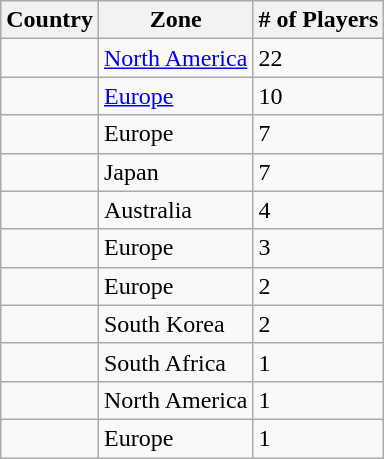<table class="wikitable">
<tr>
<th>Country</th>
<th>Zone</th>
<th># of Players</th>
</tr>
<tr>
<td></td>
<td><a href='#'>North America</a></td>
<td>22</td>
</tr>
<tr>
<td></td>
<td><a href='#'>Europe</a></td>
<td>10</td>
</tr>
<tr>
<td></td>
<td>Europe</td>
<td>7</td>
</tr>
<tr>
<td></td>
<td>Japan</td>
<td>7</td>
</tr>
<tr>
<td></td>
<td>Australia</td>
<td>4</td>
</tr>
<tr>
<td></td>
<td>Europe</td>
<td>3</td>
</tr>
<tr>
<td></td>
<td>Europe</td>
<td>2</td>
</tr>
<tr>
<td></td>
<td>South Korea</td>
<td>2</td>
</tr>
<tr>
<td></td>
<td>South Africa</td>
<td>1</td>
</tr>
<tr>
<td></td>
<td>North America</td>
<td>1</td>
</tr>
<tr>
<td></td>
<td>Europe</td>
<td>1</td>
</tr>
</table>
